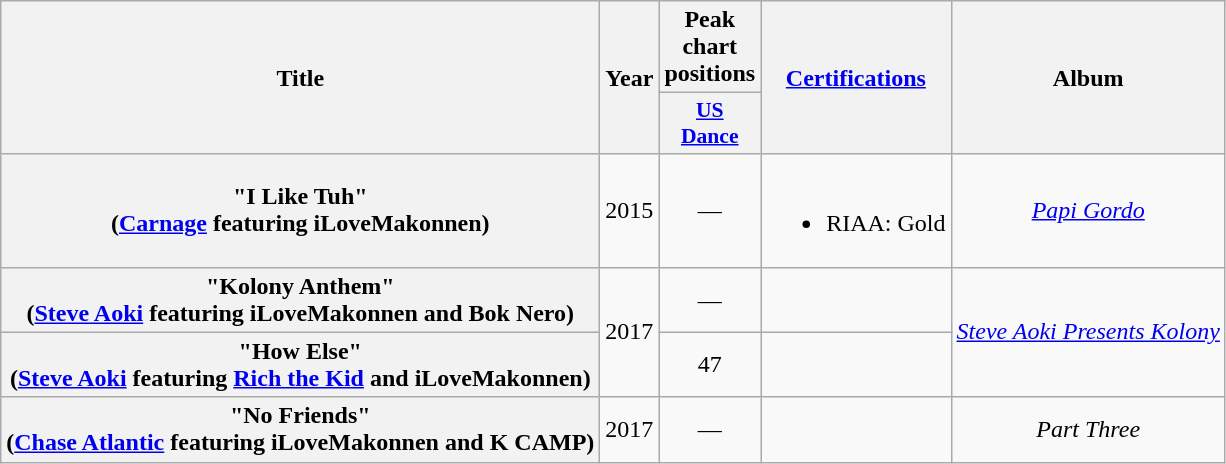<table class="wikitable plainrowheaders" style="text-align:center;">
<tr>
<th rowspan="2">Title</th>
<th rowspan="2">Year</th>
<th>Peak chart positions</th>
<th rowspan="2"><a href='#'>Certifications</a></th>
<th rowspan="2">Album</th>
</tr>
<tr>
<th scope="col" style="width:3em;font-size:90%;"><a href='#'>US<br>Dance</a><br></th>
</tr>
<tr>
<th scope="row">"I Like Tuh"<br><span>(<a href='#'>Carnage</a> featuring iLoveMakonnen)</span></th>
<td>2015</td>
<td>—</td>
<td><br><ul><li>RIAA: Gold</li></ul></td>
<td><em><a href='#'>Papi Gordo</a></em></td>
</tr>
<tr>
<th scope="row">"Kolony Anthem"<br><span>(<a href='#'>Steve Aoki</a> featuring iLoveMakonnen and Bok Nero)</span></th>
<td rowspan="2">2017</td>
<td>—</td>
<td></td>
<td rowspan="2"><em><a href='#'>Steve Aoki Presents Kolony</a></em></td>
</tr>
<tr>
<th scope="row">"How Else"<br><span>(<a href='#'>Steve Aoki</a> featuring <a href='#'>Rich the Kid</a> and iLoveMakonnen)</span></th>
<td>47</td>
<td></td>
</tr>
<tr>
<th scope="row">"No Friends"<br><span>(<a href='#'>Chase Atlantic</a> featuring iLoveMakonnen and K CAMP)</span></th>
<td>2017</td>
<td>—</td>
<td></td>
<td><em>Part Three</em></td>
</tr>
</table>
